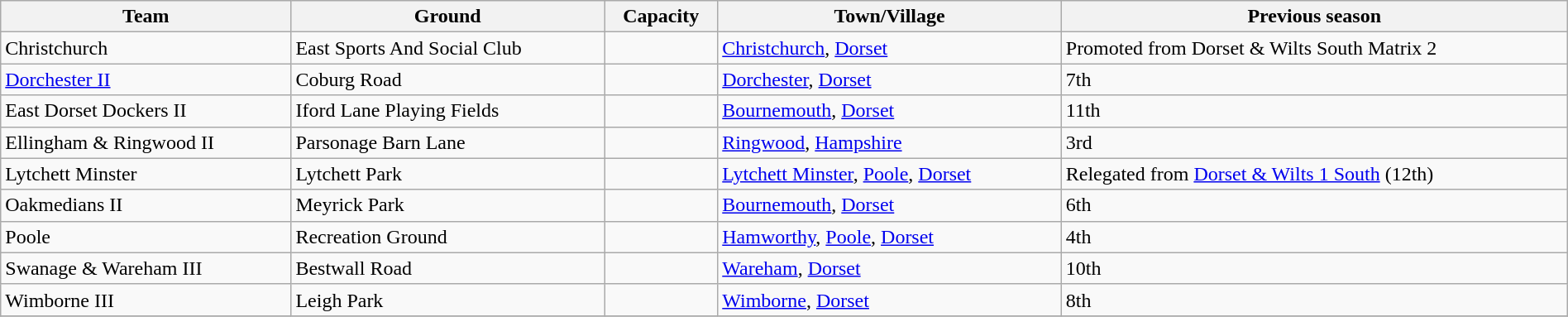<table class="wikitable sortable" width=100%>
<tr>
<th>Team</th>
<th>Ground</th>
<th>Capacity</th>
<th>Town/Village</th>
<th>Previous season</th>
</tr>
<tr>
<td>Christchurch</td>
<td>East Sports And Social Club</td>
<td></td>
<td><a href='#'>Christchurch</a>, <a href='#'>Dorset</a></td>
<td>Promoted from Dorset & Wilts South Matrix 2</td>
</tr>
<tr>
<td><a href='#'>Dorchester II</a></td>
<td>Coburg Road</td>
<td></td>
<td><a href='#'>Dorchester</a>, <a href='#'>Dorset</a></td>
<td>7th</td>
</tr>
<tr>
<td>East Dorset Dockers II</td>
<td>Iford Lane Playing Fields</td>
<td></td>
<td><a href='#'>Bournemouth</a>, <a href='#'>Dorset</a></td>
<td>11th</td>
</tr>
<tr>
<td>Ellingham & Ringwood II</td>
<td>Parsonage Barn Lane</td>
<td></td>
<td><a href='#'>Ringwood</a>, <a href='#'>Hampshire</a></td>
<td>3rd</td>
</tr>
<tr>
<td>Lytchett Minster</td>
<td>Lytchett Park</td>
<td></td>
<td><a href='#'>Lytchett Minster</a>, <a href='#'>Poole</a>, <a href='#'>Dorset</a></td>
<td>Relegated from <a href='#'>Dorset & Wilts 1 South</a> (12th)</td>
</tr>
<tr>
<td>Oakmedians II</td>
<td>Meyrick Park</td>
<td></td>
<td><a href='#'>Bournemouth</a>, <a href='#'>Dorset</a></td>
<td>6th</td>
</tr>
<tr>
<td>Poole</td>
<td>Recreation Ground</td>
<td></td>
<td><a href='#'>Hamworthy</a>, <a href='#'>Poole</a>, <a href='#'>Dorset</a></td>
<td>4th</td>
</tr>
<tr>
<td>Swanage & Wareham III</td>
<td>Bestwall Road</td>
<td></td>
<td><a href='#'>Wareham</a>, <a href='#'>Dorset</a></td>
<td>10th</td>
</tr>
<tr>
<td>Wimborne III</td>
<td>Leigh Park</td>
<td></td>
<td><a href='#'>Wimborne</a>, <a href='#'>Dorset</a></td>
<td>8th</td>
</tr>
<tr>
</tr>
</table>
